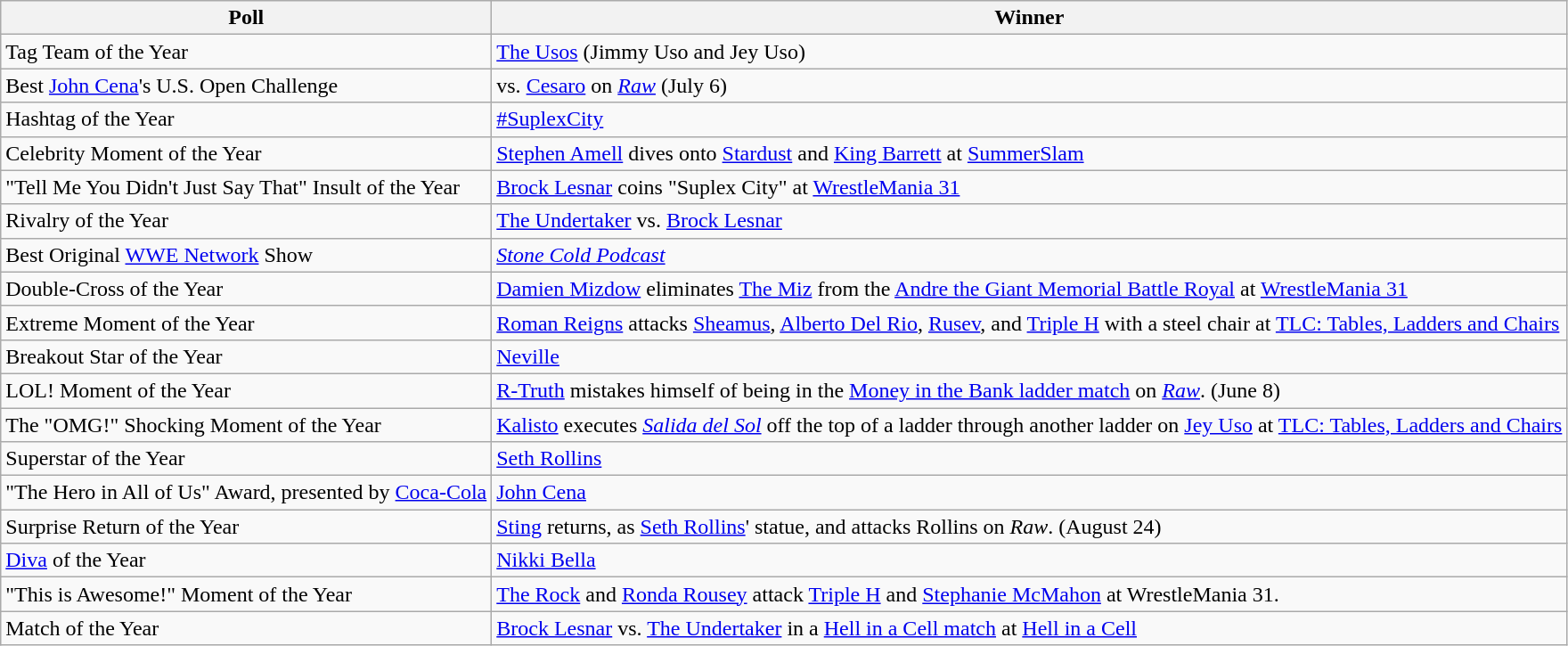<table class="wikitable">
<tr>
<th>Poll</th>
<th>Winner</th>
</tr>
<tr>
<td>Tag Team of the Year</td>
<td><a href='#'>The Usos</a> (Jimmy Uso and Jey Uso)</td>
</tr>
<tr>
<td>Best <a href='#'>John Cena</a>'s U.S. Open Challenge</td>
<td>vs. <a href='#'>Cesaro</a> on <em><a href='#'>Raw</a></em> (July 6)</td>
</tr>
<tr>
<td>Hashtag of the Year</td>
<td><a href='#'>#SuplexCity</a></td>
</tr>
<tr>
<td>Celebrity Moment of the Year</td>
<td><a href='#'>Stephen Amell</a> dives onto <a href='#'>Stardust</a> and <a href='#'>King Barrett</a> at <a href='#'>SummerSlam</a></td>
</tr>
<tr>
<td>"Tell Me You Didn't Just Say That" Insult of the Year</td>
<td><a href='#'>Brock Lesnar</a> coins "Suplex City" at <a href='#'>WrestleMania 31</a></td>
</tr>
<tr>
<td>Rivalry of the Year</td>
<td><a href='#'>The Undertaker</a> vs. <a href='#'>Brock Lesnar</a></td>
</tr>
<tr>
<td>Best Original <a href='#'>WWE Network</a> Show</td>
<td><em><a href='#'>Stone Cold Podcast</a></em></td>
</tr>
<tr>
<td>Double-Cross of the Year</td>
<td><a href='#'>Damien Mizdow</a> eliminates <a href='#'>The Miz</a> from the <a href='#'>Andre the Giant Memorial Battle Royal</a> at <a href='#'>WrestleMania 31</a></td>
</tr>
<tr>
<td>Extreme Moment of the Year</td>
<td><a href='#'>Roman Reigns</a> attacks <a href='#'>Sheamus</a>, <a href='#'>Alberto Del Rio</a>, <a href='#'>Rusev</a>, and <a href='#'>Triple H</a> with a steel chair at <a href='#'>TLC: Tables, Ladders and Chairs</a></td>
</tr>
<tr>
<td>Breakout Star of the Year</td>
<td><a href='#'>Neville</a></td>
</tr>
<tr>
<td>LOL! Moment of the Year</td>
<td><a href='#'>R-Truth</a> mistakes himself of being in the <a href='#'>Money in the Bank ladder match</a> on <em><a href='#'>Raw</a></em>. (June 8)</td>
</tr>
<tr>
<td>The "OMG!" Shocking Moment of the Year</td>
<td><a href='#'>Kalisto</a> executes <em><a href='#'>Salida del Sol</a></em> off the top of a ladder through another ladder on <a href='#'>Jey Uso</a> at <a href='#'>TLC: Tables, Ladders and Chairs</a></td>
</tr>
<tr>
<td>Superstar of the Year</td>
<td><a href='#'>Seth Rollins</a></td>
</tr>
<tr>
<td>"The Hero in All of Us" Award, presented by <a href='#'>Coca-Cola</a></td>
<td><a href='#'>John Cena</a></td>
</tr>
<tr>
<td>Surprise Return of the Year</td>
<td><a href='#'>Sting</a> returns, as <a href='#'>Seth Rollins</a>' statue, and attacks Rollins on <em>Raw</em>. (August 24)</td>
</tr>
<tr>
<td><a href='#'>Diva</a> of the Year</td>
<td><a href='#'>Nikki Bella</a></td>
</tr>
<tr>
<td>"This is Awesome!" Moment of the Year</td>
<td><a href='#'>The Rock</a> and <a href='#'>Ronda Rousey</a> attack <a href='#'>Triple H</a> and <a href='#'>Stephanie McMahon</a> at WrestleMania 31.</td>
</tr>
<tr>
<td>Match of the Year</td>
<td><a href='#'>Brock Lesnar</a> vs. <a href='#'>The Undertaker</a> in a <a href='#'>Hell in a Cell match</a> at <a href='#'>Hell in a Cell</a></td>
</tr>
</table>
